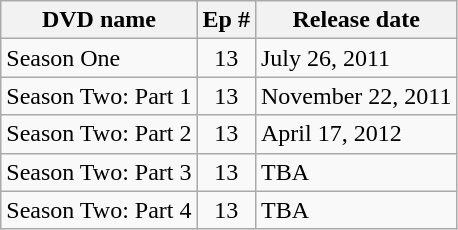<table class="wikitable">
<tr>
<th>DVD name</th>
<th>Ep #</th>
<th>Release date</th>
</tr>
<tr>
<td>Season One</td>
<td style="text-align:center;">13</td>
<td>July 26, 2011</td>
</tr>
<tr>
<td>Season Two: Part 1</td>
<td style="text-align:center;">13</td>
<td>November 22, 2011</td>
</tr>
<tr>
<td>Season Two: Part 2</td>
<td style="text-align:center;">13</td>
<td>April 17, 2012</td>
</tr>
<tr>
<td>Season Two: Part 3</td>
<td style="text-align:center;">13</td>
<td>TBA</td>
</tr>
<tr>
<td>Season Two: Part 4</td>
<td style="text-align:center;">13</td>
<td>TBA</td>
</tr>
</table>
